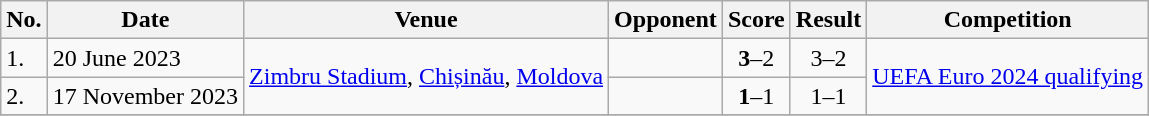<table class="wikitable">
<tr>
<th>No.</th>
<th>Date</th>
<th>Venue</th>
<th>Opponent</th>
<th>Score</th>
<th>Result</th>
<th>Competition</th>
</tr>
<tr>
<td>1.</td>
<td>20 June 2023</td>
<td rowspan=2><a href='#'>Zimbru Stadium</a>, <a href='#'>Chișinău</a>, <a href='#'>Moldova</a></td>
<td></td>
<td align=center><strong>3</strong>–2</td>
<td align=center>3–2</td>
<td rowspan=2><a href='#'>UEFA Euro 2024 qualifying</a></td>
</tr>
<tr>
<td>2.</td>
<td>17 November 2023</td>
<td></td>
<td align=center><strong>1</strong>–1</td>
<td align=center>1–1</td>
</tr>
<tr>
</tr>
</table>
